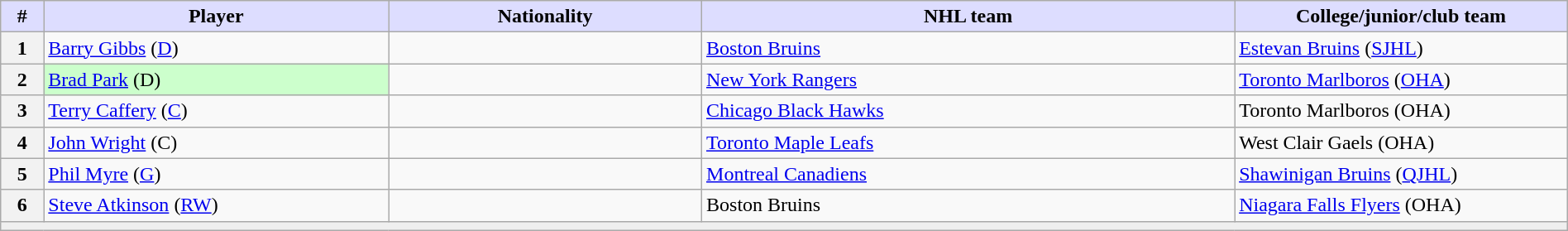<table class="wikitable" style="width: 100%">
<tr>
<th style="background:#ddf; width:2.75%;">#</th>
<th style="background:#ddf; width:22.0%;">Player</th>
<th style="background:#ddf; width:20.0%;">Nationality</th>
<th style="background:#ddf; width:34.0%;">NHL team</th>
<th style="background:#ddf; width:100.0%;">College/junior/club team</th>
</tr>
<tr>
<th>1</th>
<td><a href='#'>Barry Gibbs</a> (<a href='#'>D</a>)</td>
<td></td>
<td><a href='#'>Boston Bruins</a></td>
<td><a href='#'>Estevan Bruins</a> (<a href='#'>SJHL</a>)</td>
</tr>
<tr>
<th>2</th>
<td bgcolor="#CCFFCC"><a href='#'>Brad Park</a> (D)</td>
<td></td>
<td><a href='#'>New York Rangers</a></td>
<td><a href='#'>Toronto Marlboros</a> (<a href='#'>OHA</a>)</td>
</tr>
<tr>
<th>3</th>
<td><a href='#'>Terry Caffery</a> (<a href='#'>C</a>)</td>
<td></td>
<td><a href='#'>Chicago Black Hawks</a></td>
<td>Toronto Marlboros (OHA)</td>
</tr>
<tr>
<th>4</th>
<td><a href='#'>John Wright</a> (C)</td>
<td></td>
<td><a href='#'>Toronto Maple Leafs</a></td>
<td>West Clair Gaels (OHA)</td>
</tr>
<tr>
<th>5</th>
<td><a href='#'>Phil Myre</a> (<a href='#'>G</a>)</td>
<td></td>
<td><a href='#'>Montreal Canadiens</a></td>
<td><a href='#'>Shawinigan Bruins</a> (<a href='#'>QJHL</a>)</td>
</tr>
<tr>
<th>6</th>
<td><a href='#'>Steve Atkinson</a> (<a href='#'>RW</a>)</td>
<td></td>
<td>Boston Bruins</td>
<td><a href='#'>Niagara Falls Flyers</a> (OHA)</td>
</tr>
<tr>
<td align=center colspan="6" bgcolor="#efefef"></td>
</tr>
</table>
